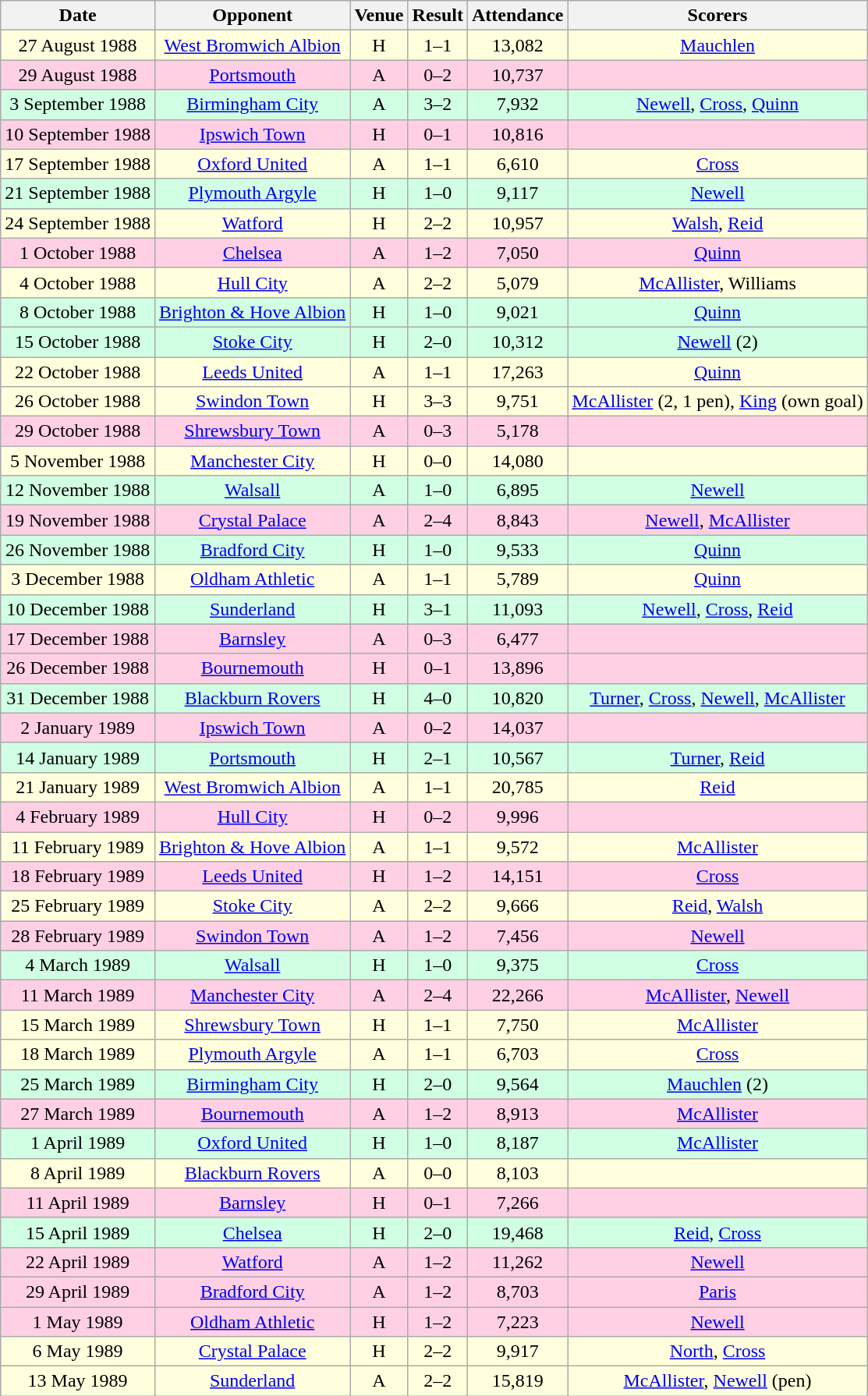<table class="wikitable sortable" style="font-size:100%; text-align:center">
<tr>
<th>Date</th>
<th>Opponent</th>
<th>Venue</th>
<th>Result</th>
<th>Attendance</th>
<th>Scorers</th>
</tr>
<tr style="background-color: #ffffdd;">
<td>27 August 1988</td>
<td><a href='#'>West Bromwich Albion</a></td>
<td>H</td>
<td>1–1</td>
<td>13,082</td>
<td><a href='#'>Mauchlen</a></td>
</tr>
<tr style="background-color: #ffd0e3;">
<td>29 August 1988</td>
<td><a href='#'>Portsmouth</a></td>
<td>A</td>
<td>0–2</td>
<td>10,737</td>
<td></td>
</tr>
<tr style="background-color: #d0ffe3;">
<td>3 September 1988</td>
<td><a href='#'>Birmingham City</a></td>
<td>A</td>
<td>3–2</td>
<td>7,932</td>
<td><a href='#'>Newell</a>, <a href='#'>Cross</a>, <a href='#'>Quinn</a></td>
</tr>
<tr style="background-color: #ffd0e3;">
<td>10 September 1988</td>
<td><a href='#'>Ipswich Town</a></td>
<td>H</td>
<td>0–1</td>
<td>10,816</td>
<td></td>
</tr>
<tr style="background-color: #ffffdd;">
<td>17 September 1988</td>
<td><a href='#'>Oxford United</a></td>
<td>A</td>
<td>1–1</td>
<td>6,610</td>
<td><a href='#'>Cross</a></td>
</tr>
<tr style="background-color: #d0ffe3;">
<td>21 September 1988</td>
<td><a href='#'>Plymouth Argyle</a></td>
<td>H</td>
<td>1–0</td>
<td>9,117</td>
<td><a href='#'>Newell</a></td>
</tr>
<tr style="background-color: #ffffdd;">
<td>24 September 1988</td>
<td><a href='#'>Watford</a></td>
<td>H</td>
<td>2–2</td>
<td>10,957</td>
<td><a href='#'>Walsh</a>, <a href='#'>Reid</a></td>
</tr>
<tr style="background-color: #ffd0e3;">
<td>1 October 1988</td>
<td><a href='#'>Chelsea</a></td>
<td>A</td>
<td>1–2</td>
<td>7,050</td>
<td><a href='#'>Quinn</a></td>
</tr>
<tr style="background-color: #ffffdd;">
<td>4 October 1988</td>
<td><a href='#'>Hull City</a></td>
<td>A</td>
<td>2–2</td>
<td>5,079</td>
<td><a href='#'>McAllister</a>, Williams</td>
</tr>
<tr style="background-color: #d0ffe3;">
<td>8 October 1988</td>
<td><a href='#'>Brighton & Hove Albion</a></td>
<td>H</td>
<td>1–0</td>
<td>9,021</td>
<td><a href='#'>Quinn</a></td>
</tr>
<tr style="background-color: #d0ffe3;">
<td>15 October 1988</td>
<td><a href='#'>Stoke City</a></td>
<td>H</td>
<td>2–0</td>
<td>10,312</td>
<td><a href='#'>Newell</a> (2)</td>
</tr>
<tr style="background-color: #ffffdd;">
<td>22 October 1988</td>
<td><a href='#'>Leeds United</a></td>
<td>A</td>
<td>1–1</td>
<td>17,263</td>
<td><a href='#'>Quinn</a></td>
</tr>
<tr style="background-color: #ffffdd;">
<td>26 October 1988</td>
<td><a href='#'>Swindon Town</a></td>
<td>H</td>
<td>3–3</td>
<td>9,751</td>
<td><a href='#'>McAllister</a> (2, 1 pen), <a href='#'>King</a> (own goal)</td>
</tr>
<tr style="background-color: #ffd0e3;">
<td>29 October 1988</td>
<td><a href='#'>Shrewsbury Town</a></td>
<td>A</td>
<td>0–3</td>
<td>5,178</td>
<td></td>
</tr>
<tr style="background-color: #ffffdd;">
<td>5 November 1988</td>
<td><a href='#'>Manchester City</a></td>
<td>H</td>
<td>0–0</td>
<td>14,080</td>
<td></td>
</tr>
<tr style="background-color: #d0ffe3;">
<td>12 November 1988</td>
<td><a href='#'>Walsall</a></td>
<td>A</td>
<td>1–0</td>
<td>6,895</td>
<td><a href='#'>Newell</a></td>
</tr>
<tr style="background-color: #ffd0e3;">
<td>19 November 1988</td>
<td><a href='#'>Crystal Palace</a></td>
<td>A</td>
<td>2–4</td>
<td>8,843</td>
<td><a href='#'>Newell</a>, <a href='#'>McAllister</a></td>
</tr>
<tr style="background-color: #d0ffe3;">
<td>26 November 1988</td>
<td><a href='#'>Bradford City</a></td>
<td>H</td>
<td>1–0</td>
<td>9,533</td>
<td><a href='#'>Quinn</a></td>
</tr>
<tr style="background-color: #ffffdd;">
<td>3 December 1988</td>
<td><a href='#'>Oldham Athletic</a></td>
<td>A</td>
<td>1–1</td>
<td>5,789</td>
<td><a href='#'>Quinn</a></td>
</tr>
<tr style="background-color: #d0ffe3;">
<td>10 December 1988</td>
<td><a href='#'>Sunderland</a></td>
<td>H</td>
<td>3–1</td>
<td>11,093</td>
<td><a href='#'>Newell</a>, <a href='#'>Cross</a>, <a href='#'>Reid</a></td>
</tr>
<tr style="background-color: #ffd0e3;">
<td>17 December 1988</td>
<td><a href='#'>Barnsley</a></td>
<td>A</td>
<td>0–3</td>
<td>6,477</td>
<td></td>
</tr>
<tr style="background-color: #ffd0e3;">
<td>26 December 1988</td>
<td><a href='#'>Bournemouth</a></td>
<td>H</td>
<td>0–1</td>
<td>13,896</td>
<td></td>
</tr>
<tr style="background-color: #d0ffe3;">
<td>31 December 1988</td>
<td><a href='#'>Blackburn Rovers</a></td>
<td>H</td>
<td>4–0</td>
<td>10,820</td>
<td><a href='#'>Turner</a>, <a href='#'>Cross</a>, <a href='#'>Newell</a>, <a href='#'>McAllister</a></td>
</tr>
<tr style="background-color: #ffd0e3;">
<td>2 January 1989</td>
<td><a href='#'>Ipswich Town</a></td>
<td>A</td>
<td>0–2</td>
<td>14,037</td>
<td></td>
</tr>
<tr style="background-color: #d0ffe3;">
<td>14 January 1989</td>
<td><a href='#'>Portsmouth</a></td>
<td>H</td>
<td>2–1</td>
<td>10,567</td>
<td><a href='#'>Turner</a>, <a href='#'>Reid</a></td>
</tr>
<tr style="background-color: #ffffdd;">
<td>21 January 1989</td>
<td><a href='#'>West Bromwich Albion</a></td>
<td>A</td>
<td>1–1</td>
<td>20,785</td>
<td><a href='#'>Reid</a></td>
</tr>
<tr style="background-color: #ffd0e3;">
<td>4 February 1989</td>
<td><a href='#'>Hull City</a></td>
<td>H</td>
<td>0–2</td>
<td>9,996</td>
<td></td>
</tr>
<tr style="background-color: #ffffdd;">
<td>11 February 1989</td>
<td><a href='#'>Brighton & Hove Albion</a></td>
<td>A</td>
<td>1–1</td>
<td>9,572</td>
<td><a href='#'>McAllister</a></td>
</tr>
<tr style="background-color: #ffd0e3;">
<td>18 February 1989</td>
<td><a href='#'>Leeds United</a></td>
<td>H</td>
<td>1–2</td>
<td>14,151</td>
<td><a href='#'>Cross</a></td>
</tr>
<tr style="background-color: #ffffdd;">
<td>25 February 1989</td>
<td><a href='#'>Stoke City</a></td>
<td>A</td>
<td>2–2</td>
<td>9,666</td>
<td><a href='#'>Reid</a>, <a href='#'>Walsh</a></td>
</tr>
<tr style="background-color: #ffd0e3;">
<td>28 February 1989</td>
<td><a href='#'>Swindon Town</a></td>
<td>A</td>
<td>1–2</td>
<td>7,456</td>
<td><a href='#'>Newell</a></td>
</tr>
<tr style="background-color: #d0ffe3;">
<td>4 March 1989</td>
<td><a href='#'>Walsall</a></td>
<td>H</td>
<td>1–0</td>
<td>9,375</td>
<td><a href='#'>Cross</a></td>
</tr>
<tr style="background-color: #ffd0e3;">
<td>11 March 1989</td>
<td><a href='#'>Manchester City</a></td>
<td>A</td>
<td>2–4</td>
<td>22,266</td>
<td><a href='#'>McAllister</a>, <a href='#'>Newell</a></td>
</tr>
<tr style="background-color: #ffffdd;">
<td>15 March 1989</td>
<td><a href='#'>Shrewsbury Town</a></td>
<td>H</td>
<td>1–1</td>
<td>7,750</td>
<td><a href='#'>McAllister</a></td>
</tr>
<tr style="background-color: #ffffdd;">
<td>18 March 1989</td>
<td><a href='#'>Plymouth Argyle</a></td>
<td>A</td>
<td>1–1</td>
<td>6,703</td>
<td><a href='#'>Cross</a></td>
</tr>
<tr style="background-color: #d0ffe3;">
<td>25 March 1989</td>
<td><a href='#'>Birmingham City</a></td>
<td>H</td>
<td>2–0</td>
<td>9,564</td>
<td><a href='#'>Mauchlen</a> (2)</td>
</tr>
<tr style="background-color: #ffd0e3;">
<td>27 March 1989</td>
<td><a href='#'>Bournemouth</a></td>
<td>A</td>
<td>1–2</td>
<td>8,913</td>
<td><a href='#'>McAllister</a></td>
</tr>
<tr style="background-color: #d0ffe3;">
<td>1 April 1989</td>
<td><a href='#'>Oxford United</a></td>
<td>H</td>
<td>1–0</td>
<td>8,187</td>
<td><a href='#'>McAllister</a></td>
</tr>
<tr style="background-color: #ffffdd;">
<td>8 April 1989</td>
<td><a href='#'>Blackburn Rovers</a></td>
<td>A</td>
<td>0–0</td>
<td>8,103</td>
<td></td>
</tr>
<tr style="background-color: #ffd0e3;">
<td>11 April 1989</td>
<td><a href='#'>Barnsley</a></td>
<td>H</td>
<td>0–1</td>
<td>7,266</td>
<td></td>
</tr>
<tr style="background-color: #d0ffe3;">
<td>15 April 1989</td>
<td><a href='#'>Chelsea</a></td>
<td>H</td>
<td>2–0</td>
<td>19,468</td>
<td><a href='#'>Reid</a>, <a href='#'>Cross</a></td>
</tr>
<tr style="background-color: #ffd0e3;">
<td>22 April 1989</td>
<td><a href='#'>Watford</a></td>
<td>A</td>
<td>1–2</td>
<td>11,262</td>
<td><a href='#'>Newell</a></td>
</tr>
<tr style="background-color: #ffd0e3;">
<td>29 April 1989</td>
<td><a href='#'>Bradford City</a></td>
<td>A</td>
<td>1–2</td>
<td>8,703</td>
<td><a href='#'>Paris</a></td>
</tr>
<tr style="background-color: #ffd0e3;">
<td>1 May 1989</td>
<td><a href='#'>Oldham Athletic</a></td>
<td>H</td>
<td>1–2</td>
<td>7,223</td>
<td><a href='#'>Newell</a></td>
</tr>
<tr style="background-color: #ffffdd;">
<td>6 May 1989</td>
<td><a href='#'>Crystal Palace</a></td>
<td>H</td>
<td>2–2</td>
<td>9,917</td>
<td><a href='#'>North</a>, <a href='#'>Cross</a></td>
</tr>
<tr style="background-color: #ffffdd;">
<td>13 May 1989</td>
<td><a href='#'>Sunderland</a></td>
<td>A</td>
<td>2–2</td>
<td>15,819</td>
<td><a href='#'>McAllister</a>, <a href='#'>Newell</a> (pen)</td>
</tr>
</table>
